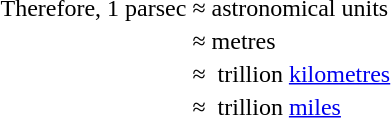<table style="margin-left:1em">
<tr>
<td rowspan=5 valign=top>Therefore, 1 parsec</td>
<td>≈  astronomical units</td>
</tr>
<tr>
<td>≈  metres</td>
</tr>
<tr>
<td>≈  trillion <a href='#'>kilometres</a></td>
</tr>
<tr>
<td>≈  trillion <a href='#'>miles</a></td>
</tr>
</table>
